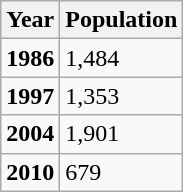<table class="wikitable">
<tr>
<th>Year</th>
<th>Population</th>
</tr>
<tr>
<td><strong>1986</strong></td>
<td>1,484</td>
</tr>
<tr>
<td><strong>1997</strong></td>
<td>1,353</td>
</tr>
<tr>
<td><strong>2004</strong></td>
<td>1,901</td>
</tr>
<tr>
<td><strong>2010</strong></td>
<td>679</td>
</tr>
</table>
